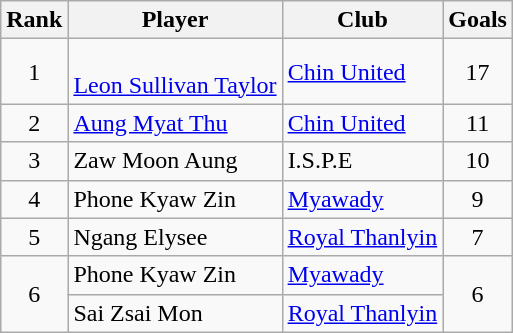<table class="wikitable" style="text-align:center">
<tr>
<th>Rank</th>
<th>Player</th>
<th>Club</th>
<th>Goals</th>
</tr>
<tr>
<td>1</td>
<td align="left"><br><a href='#'>Leon Sullivan Taylor</a></td>
<td align="left"><a href='#'>Chin United</a></td>
<td>17</td>
</tr>
<tr>
<td>2</td>
<td align="left"> <a href='#'>Aung Myat Thu</a></td>
<td align="left"><a href='#'>Chin United</a></td>
<td>11</td>
</tr>
<tr>
<td>3</td>
<td align="left"> Zaw Moon Aung</td>
<td align="left">I.S.P.E</td>
<td>10</td>
</tr>
<tr>
<td>4</td>
<td align="left"> Phone Kyaw Zin</td>
<td align="left"><a href='#'>Myawady</a></td>
<td>9</td>
</tr>
<tr>
<td>5</td>
<td align="left"> Ngang Elysee</td>
<td align="left"><a href='#'>Royal Thanlyin</a></td>
<td>7</td>
</tr>
<tr>
<td rowspan="2">6</td>
<td align="left"> Phone Kyaw Zin</td>
<td align="left"><a href='#'>Myawady</a></td>
<td rowspan="2">6</td>
</tr>
<tr>
<td align="left"> Sai Zsai Mon</td>
<td align="left"><a href='#'>Royal Thanlyin</a></td>
</tr>
</table>
